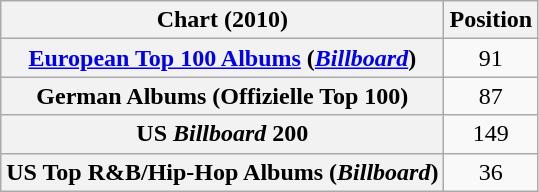<table class="wikitable plainrowheaders">
<tr>
<th>Chart (2010)</th>
<th>Position</th>
</tr>
<tr>
<th scope="row"><a href='#'>European Top 100 Albums</a> (<em><a href='#'>Billboard</a></em>)</th>
<td style="text-align:center;">91</td>
</tr>
<tr>
<th scope="row">German Albums (Offizielle Top 100)</th>
<td style="text-align:center;">87</td>
</tr>
<tr>
<th scope="row">US <em>Billboard</em> 200</th>
<td style="text-align:center;">149</td>
</tr>
<tr>
<th scope="row">US Top R&B/Hip-Hop Albums (<em>Billboard</em>)</th>
<td style="text-align:center;">36</td>
</tr>
</table>
